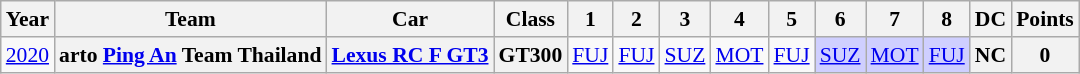<table class="wikitable" style="text-align:center; font-size:90%">
<tr>
<th>Year</th>
<th>Team</th>
<th>Car</th>
<th>Class</th>
<th>1</th>
<th>2</th>
<th>3</th>
<th>4</th>
<th>5</th>
<th>6</th>
<th>7</th>
<th>8</th>
<th>DC</th>
<th>Points</th>
</tr>
<tr>
<td><a href='#'>2020</a></td>
<th>arto <a href='#'>Ping An</a> Team Thailand</th>
<th><a href='#'>Lexus RC F GT3</a></th>
<th>GT300</th>
<td><a href='#'>FUJ</a></td>
<td><a href='#'>FUJ</a></td>
<td><a href='#'>SUZ</a></td>
<td><a href='#'>MOT</a></td>
<td><a href='#'>FUJ</a></td>
<td style="background:#CFCFFF;"><a href='#'>SUZ</a><br></td>
<td style="background:#CFCFFF;"><a href='#'>MOT</a><br></td>
<td style="background:#CFCFFF;"><a href='#'>FUJ</a><br></td>
<th>NC</th>
<th>0</th>
</tr>
</table>
